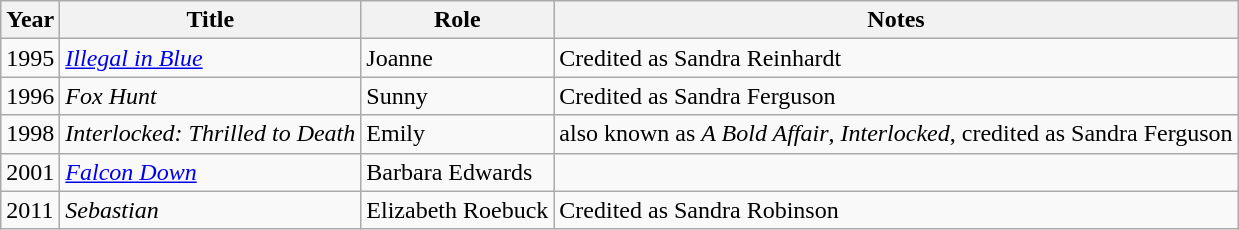<table class=wikitable>
<tr>
<th>Year</th>
<th>Title</th>
<th>Role</th>
<th>Notes</th>
</tr>
<tr>
<td>1995</td>
<td><em><a href='#'>Illegal in Blue</a></em></td>
<td>Joanne</td>
<td>Credited as Sandra Reinhardt</td>
</tr>
<tr>
<td>1996</td>
<td><em>Fox Hunt</em></td>
<td>Sunny</td>
<td>Credited as Sandra Ferguson</td>
</tr>
<tr>
<td>1998</td>
<td><em>Interlocked: Thrilled to Death</em></td>
<td>Emily</td>
<td>also known as <em>A Bold Affair</em>, <em>Interlocked</em>, credited as Sandra Ferguson</td>
</tr>
<tr>
<td>2001</td>
<td><em><a href='#'>Falcon Down</a></em></td>
<td>Barbara Edwards</td>
<td></td>
</tr>
<tr>
<td>2011</td>
<td><em>Sebastian</em></td>
<td>Elizabeth Roebuck</td>
<td>Credited as Sandra Robinson</td>
</tr>
</table>
